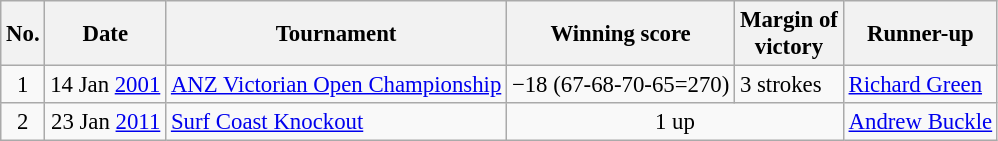<table class="wikitable" style="font-size:95%;">
<tr>
<th>No.</th>
<th>Date</th>
<th>Tournament</th>
<th>Winning score</th>
<th>Margin of<br>victory</th>
<th>Runner-up</th>
</tr>
<tr>
<td align=center>1</td>
<td align=right>14 Jan <a href='#'>2001</a></td>
<td><a href='#'>ANZ Victorian Open Championship</a></td>
<td>−18 (67-68-70-65=270)</td>
<td>3 strokes</td>
<td> <a href='#'>Richard Green</a></td>
</tr>
<tr>
<td align=center>2</td>
<td align=right>23 Jan <a href='#'>2011</a></td>
<td><a href='#'>Surf Coast Knockout</a></td>
<td colspan=2 align=center>1 up</td>
<td> <a href='#'>Andrew Buckle</a></td>
</tr>
</table>
